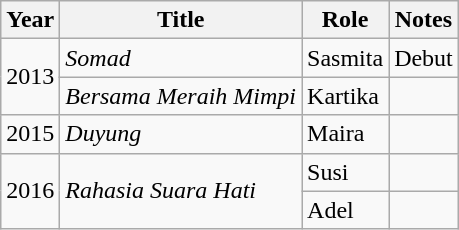<table class="wikitable sortable">
<tr>
<th>Year</th>
<th>Title</th>
<th>Role</th>
<th>Notes</th>
</tr>
<tr>
<td rowspan=2>2013</td>
<td><em>Somad</em></td>
<td>Sasmita</td>
<td>Debut</td>
</tr>
<tr>
<td><em>Bersama Meraih Mimpi</em></td>
<td>Kartika</td>
<td></td>
</tr>
<tr>
<td>2015</td>
<td><em>Duyung</em></td>
<td>Maira</td>
<td></td>
</tr>
<tr>
<td rowspan="2">2016</td>
<td rowspan="2"><em>Rahasia Suara Hati</em></td>
<td>Susi</td>
<td></td>
</tr>
<tr>
<td>Adel</td>
<td></td>
</tr>
</table>
